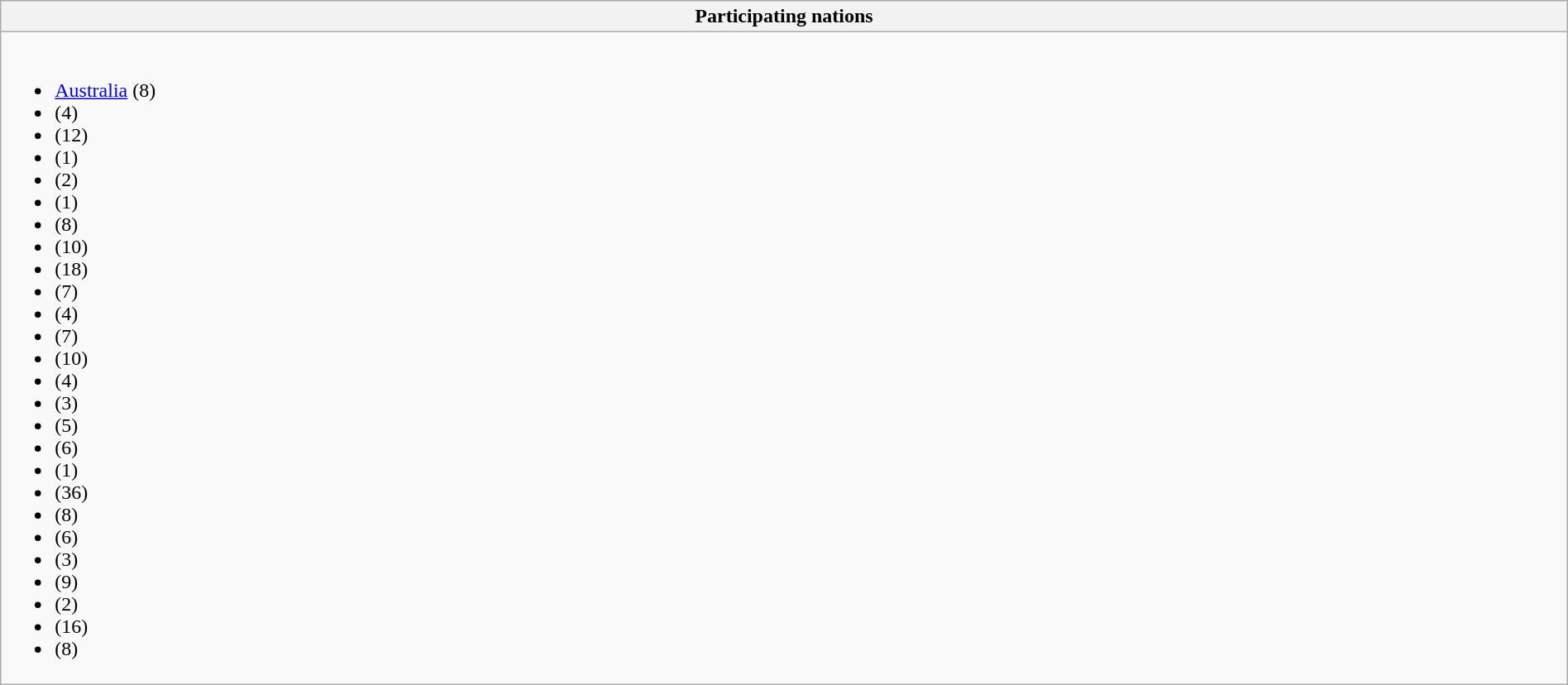<table class="wikitable collapsible" style="width:100%;">
<tr>
<th>Participating nations</th>
</tr>
<tr>
<td><br><ul><li> <a href='#'>Australia</a> (8)</li><li> (4)</li><li> (12)</li><li> (1)</li><li> (2)</li><li> (1)</li><li> (8)</li><li> (10)</li><li> (18)</li><li> (7)</li><li> (4)</li><li> (7)</li><li> (10)</li><li> (4)</li><li> (3)</li><li> (5)</li><li> (6)</li><li> (1)</li><li> (36)</li><li> (8)</li><li> (6)</li><li> (3)</li><li> (9)</li><li> (2)</li><li> (16)</li><li> (8)</li></ul></td>
</tr>
</table>
